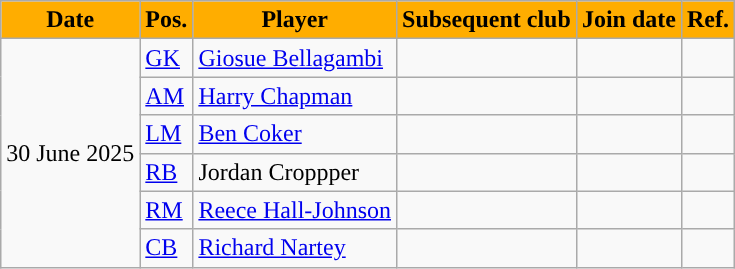<table class="wikitable plainrowheaders sortable">
<tr>
<th style="background:#FFAD00; color:#000000;">Date</th>
<th style="background:#FFAD00; color:#000000;">Pos.</th>
<th style="background:#FFAD00; color:#000000;">Player</th>
<th style="background:#FFAD00; color:#000000;">Subsequent club</th>
<th style="background:#FFAD00; color:#000000;">Join date</th>
<th style="background:#FFAD00; color:#000000;">Ref.</th>
</tr>
<tr>
<td rowspan="6">30 June 2025</td>
<td><a href='#'>GK</a></td>
<td> <a href='#'>Giosue Bellagambi</a></td>
<td></td>
<td></td>
<td></td>
</tr>
<tr>
<td><a href='#'>AM</a></td>
<td> <a href='#'>Harry Chapman</a></td>
<td></td>
<td></td>
<td></td>
</tr>
<tr>
<td><a href='#'>LM</a></td>
<td> <a href='#'>Ben Coker</a></td>
<td></td>
<td></td>
<td></td>
</tr>
<tr>
<td><a href='#'>RB</a></td>
<td> Jordan Croppper</td>
<td></td>
<td></td>
<td></td>
</tr>
<tr>
<td><a href='#'>RM</a></td>
<td> <a href='#'>Reece Hall-Johnson</a></td>
<td></td>
<td></td>
<td></td>
</tr>
<tr>
<td><a href='#'>CB</a></td>
<td> <a href='#'>Richard Nartey</a></td>
<td></td>
<td></td>
<td></td>
</tr>
</table>
